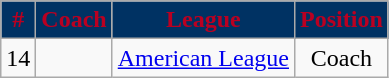<table class="wikitable">
<tr>
<th style="background:#003263;color:#BA0021">#</th>
<th style="background:#003263;color:#BA0021">Coach</th>
<th style="background:#003263;color:#BA0021">League</th>
<th style="background:#003263;color:#BA0021">Position</th>
</tr>
<tr align="center">
<td>14</td>
<td></td>
<td><a href='#'>American League</a></td>
<td>Coach</td>
</tr>
</table>
